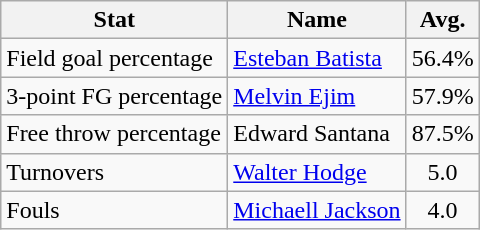<table class=wikitable>
<tr>
<th>Stat</th>
<th>Name</th>
<th>Avg.</th>
</tr>
<tr>
<td>Field goal percentage</td>
<td> <a href='#'>Esteban Batista</a></td>
<td align=center>56.4%</td>
</tr>
<tr>
<td>3-point FG percentage</td>
<td> <a href='#'>Melvin Ejim</a></td>
<td align=center>57.9%</td>
</tr>
<tr>
<td>Free throw percentage</td>
<td> Edward Santana</td>
<td align=center>87.5%</td>
</tr>
<tr>
<td>Turnovers</td>
<td> <a href='#'>Walter Hodge</a></td>
<td align=center>5.0</td>
</tr>
<tr>
<td>Fouls</td>
<td> <a href='#'>Michaell Jackson</a></td>
<td align=center>4.0</td>
</tr>
</table>
